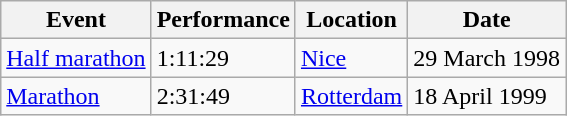<table class=wikitable>
<tr>
<th scope="col">Event</th>
<th scope="col">Performance</th>
<th scope="col">Location</th>
<th scope="col">Date</th>
</tr>
<tr>
<td><a href='#'>Half marathon</a></td>
<td>1:11:29</td>
<td><a href='#'>Nice</a></td>
<td>29 March 1998</td>
</tr>
<tr>
<td><a href='#'>Marathon</a></td>
<td>2:31:49</td>
<td><a href='#'>Rotterdam</a></td>
<td>18 April 1999</td>
</tr>
</table>
